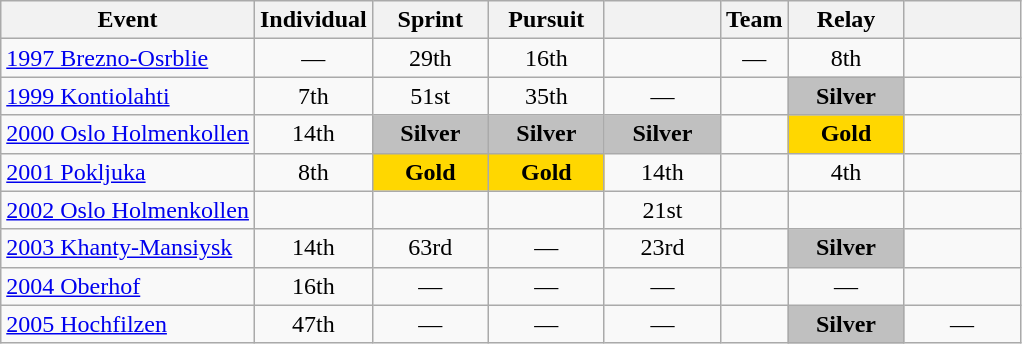<table class="wikitable" style="text-align: center;">
<tr ">
<th>Event</th>
<th style="width:70px;">Individual</th>
<th style="width:70px;">Sprint</th>
<th style="width:70px;">Pursuit</th>
<th style="width:70px;"></th>
<th>Team</th>
<th style="width:70px;">Relay</th>
<th style="width:70px;"></th>
</tr>
<tr>
<td align=left> <a href='#'>1997 Brezno-Osrblie</a></td>
<td>—</td>
<td>29th</td>
<td>16th</td>
<td></td>
<td>—</td>
<td>8th</td>
<td></td>
</tr>
<tr>
<td align=left> <a href='#'>1999 Kontiolahti</a></td>
<td>7th</td>
<td>51st</td>
<td>35th</td>
<td>—</td>
<td></td>
<td style="background:silver;"><strong>Silver</strong></td>
<td></td>
</tr>
<tr>
<td align=left> <a href='#'>2000 Oslo Holmenkollen</a></td>
<td>14th</td>
<td style="background:silver;"><strong>Silver</strong></td>
<td style="background:silver;"><strong>Silver</strong></td>
<td style="background:silver;"><strong>Silver</strong></td>
<td></td>
<td style="background:gold;"><strong>Gold</strong></td>
<td></td>
</tr>
<tr>
<td align=left> <a href='#'>2001 Pokljuka</a></td>
<td>8th</td>
<td style="background:gold;"><strong>Gold</strong></td>
<td style="background:gold;"><strong>Gold</strong></td>
<td>14th</td>
<td></td>
<td>4th</td>
<td></td>
</tr>
<tr>
<td align=left> <a href='#'>2002 Oslo Holmenkollen</a></td>
<td></td>
<td></td>
<td></td>
<td>21st</td>
<td></td>
<td></td>
<td></td>
</tr>
<tr>
<td align=left> <a href='#'>2003 Khanty-Mansiysk</a></td>
<td>14th</td>
<td>63rd</td>
<td>—</td>
<td>23rd</td>
<td></td>
<td style="background:silver;"><strong>Silver</strong></td>
<td></td>
</tr>
<tr>
<td align=left> <a href='#'>2004 Oberhof</a></td>
<td>16th</td>
<td>—</td>
<td>—</td>
<td>—</td>
<td></td>
<td>—</td>
<td></td>
</tr>
<tr>
<td align=left> <a href='#'>2005 Hochfilzen</a></td>
<td>47th</td>
<td>—</td>
<td>—</td>
<td>—</td>
<td></td>
<td style="background:silver;"><strong>Silver</strong></td>
<td>—</td>
</tr>
</table>
